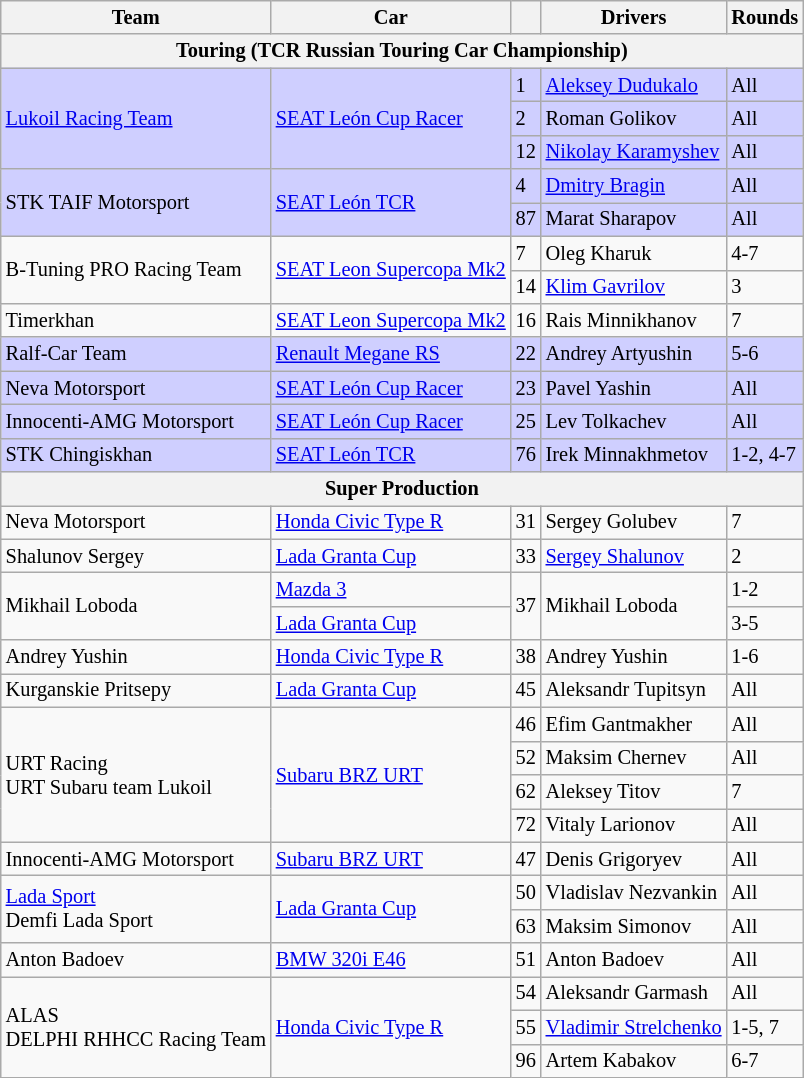<table class="wikitable" style="font-size: 85%">
<tr>
<th>Team</th>
<th>Car</th>
<th></th>
<th>Drivers</th>
<th>Rounds</th>
</tr>
<tr>
<th colspan=5>Touring (TCR Russian Touring Car Championship)</th>
</tr>
<tr>
<td style="background:#cfcfff;" rowspan=3><a href='#'>Lukoil Racing Team</a></td>
<td style="background:#cfcfff;" rowspan=3><a href='#'>SEAT León Cup Racer</a></td>
<td style="background:#cfcfff;">1</td>
<td style="background:#cfcfff;"><a href='#'>Aleksey Dudukalo</a></td>
<td style="background:#cfcfff;">All</td>
</tr>
<tr>
<td style="background:#cfcfff;">2</td>
<td style="background:#cfcfff;">Roman Golikov</td>
<td style="background:#cfcfff;">All</td>
</tr>
<tr>
<td style="background:#cfcfff;">12</td>
<td style="background:#cfcfff;"><a href='#'>Nikolay Karamyshev</a></td>
<td style="background:#cfcfff;">All</td>
</tr>
<tr>
<td style="background:#cfcfff;" rowspan=2>STK TAIF Motorsport</td>
<td style="background:#cfcfff;" rowspan=2><a href='#'>SEAT León TCR</a></td>
<td style="background:#cfcfff;">4</td>
<td style="background:#cfcfff;"><a href='#'>Dmitry Bragin</a></td>
<td style="background:#cfcfff;">All</td>
</tr>
<tr>
<td style="background:#cfcfff;">87</td>
<td style="background:#cfcfff;">Marat Sharapov</td>
<td style="background:#cfcfff;">All</td>
</tr>
<tr>
<td rowspan=2>B-Tuning PRO Racing Team</td>
<td rowspan=2><a href='#'>SEAT Leon Supercopa Mk2</a></td>
<td>7</td>
<td>Oleg Kharuk</td>
<td>4-7</td>
</tr>
<tr>
<td>14</td>
<td><a href='#'>Klim Gavrilov</a></td>
<td>3</td>
</tr>
<tr>
<td>Timerkhan</td>
<td><a href='#'>SEAT Leon Supercopa Mk2</a></td>
<td>16</td>
<td>Rais Minnikhanov</td>
<td>7</td>
</tr>
<tr>
<td style="background:#cfcfff;">Ralf-Car Team</td>
<td style="background:#cfcfff;"><a href='#'>Renault Megane RS</a></td>
<td style="background:#cfcfff;">22</td>
<td style="background:#cfcfff;">Andrey Artyushin</td>
<td style="background:#cfcfff;">5-6</td>
</tr>
<tr>
<td style="background:#cfcfff;">Neva Motorsport</td>
<td style="background:#cfcfff;"><a href='#'>SEAT León Cup Racer</a></td>
<td style="background:#cfcfff;">23</td>
<td style="background:#cfcfff;">Pavel Yashin</td>
<td style="background:#cfcfff;">All</td>
</tr>
<tr>
<td style="background:#cfcfff;">Innocenti-AMG Motorsport</td>
<td style="background:#cfcfff;"><a href='#'>SEAT León Cup Racer</a></td>
<td style="background:#cfcfff;">25</td>
<td style="background:#cfcfff;">Lev Tolkachev</td>
<td style="background:#cfcfff;">All</td>
</tr>
<tr>
<td style="background:#cfcfff;">STK Chingiskhan</td>
<td style="background:#cfcfff;"><a href='#'>SEAT León TCR</a></td>
<td style="background:#cfcfff;">76</td>
<td style="background:#cfcfff;">Irek Minnakhmetov</td>
<td style="background:#cfcfff;">1-2, 4-7</td>
</tr>
<tr>
<th colspan=5>Super Production</th>
</tr>
<tr>
<td>Neva Motorsport</td>
<td><a href='#'>Honda Civic Type R</a></td>
<td>31</td>
<td>Sergey Golubev</td>
<td>7</td>
</tr>
<tr>
<td>Shalunov Sergey</td>
<td><a href='#'>Lada Granta Cup</a></td>
<td>33</td>
<td><a href='#'>Sergey Shalunov</a></td>
<td>2</td>
</tr>
<tr>
<td rowspan=2>Mikhail Loboda</td>
<td><a href='#'>Mazda 3</a></td>
<td rowspan=2>37</td>
<td rowspan=2>Mikhail Loboda</td>
<td>1-2</td>
</tr>
<tr>
<td><a href='#'>Lada Granta Cup</a></td>
<td>3-5</td>
</tr>
<tr>
<td>Andrey Yushin</td>
<td><a href='#'>Honda Civic Type R</a></td>
<td>38</td>
<td>Andrey Yushin</td>
<td>1-6</td>
</tr>
<tr>
<td>Kurganskie Pritsepy</td>
<td><a href='#'>Lada Granta Cup</a></td>
<td>45</td>
<td>Aleksandr Tupitsyn</td>
<td>All</td>
</tr>
<tr>
<td rowspan=4>URT Racing<br>URT Subaru team Lukoil</td>
<td rowspan=4><a href='#'>Subaru BRZ URT</a></td>
<td>46</td>
<td>Efim Gantmakher</td>
<td>All</td>
</tr>
<tr>
<td>52</td>
<td>Maksim Chernev</td>
<td>All</td>
</tr>
<tr>
<td>62</td>
<td>Aleksey Titov</td>
<td>7</td>
</tr>
<tr>
<td>72</td>
<td>Vitaly Larionov</td>
<td>All</td>
</tr>
<tr>
<td>Innocenti-AMG Motorsport</td>
<td><a href='#'>Subaru BRZ URT</a></td>
<td>47</td>
<td>Denis Grigoryev</td>
<td>All</td>
</tr>
<tr>
<td rowspan=2><a href='#'>Lada Sport</a><br>Demfi Lada Sport</td>
<td rowspan=2><a href='#'>Lada Granta Cup</a></td>
<td>50</td>
<td>Vladislav Nezvankin</td>
<td>All</td>
</tr>
<tr>
<td>63</td>
<td>Maksim Simonov</td>
<td>All</td>
</tr>
<tr>
<td>Anton Badoev</td>
<td><a href='#'>BMW 320i E46</a></td>
<td>51</td>
<td>Anton Badoev</td>
<td>All</td>
</tr>
<tr>
<td rowspan=3>ALAS<br>DELPHI RHHCC Racing Team</td>
<td rowspan=3><a href='#'>Honda Civic Type R</a></td>
<td>54</td>
<td>Aleksandr Garmash</td>
<td>All</td>
</tr>
<tr>
<td>55</td>
<td><a href='#'>Vladimir Strelchenko</a></td>
<td>1-5, 7</td>
</tr>
<tr>
<td>96</td>
<td>Artem Kabakov</td>
<td>6-7</td>
</tr>
</table>
